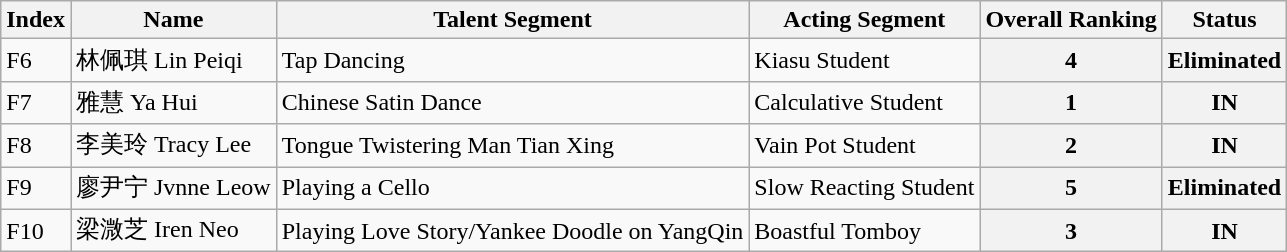<table class="wikitable">
<tr>
<th>Index</th>
<th>Name</th>
<th>Talent Segment</th>
<th>Acting Segment</th>
<th>Overall Ranking</th>
<th>Status</th>
</tr>
<tr>
<td>F6</td>
<td>林佩琪 Lin Peiqi</td>
<td>Tap Dancing</td>
<td>Kiasu Student</td>
<th>4</th>
<th>Eliminated</th>
</tr>
<tr>
<td>F7</td>
<td>雅慧 Ya Hui</td>
<td>Chinese Satin Dance</td>
<td>Calculative Student</td>
<th>1</th>
<th>IN</th>
</tr>
<tr>
<td>F8</td>
<td>李美玲 Tracy Lee</td>
<td>Tongue Twistering Man Tian Xing</td>
<td>Vain Pot Student</td>
<th>2</th>
<th>IN</th>
</tr>
<tr>
<td>F9</td>
<td>廖尹宁 Jvnne Leow</td>
<td>Playing a Cello</td>
<td>Slow Reacting Student</td>
<th>5</th>
<th>Eliminated</th>
</tr>
<tr>
<td>F10</td>
<td>梁溦芝 Iren Neo</td>
<td>Playing Love Story/Yankee Doodle on YangQin</td>
<td>Boastful Tomboy</td>
<th>3</th>
<th>IN</th>
</tr>
</table>
